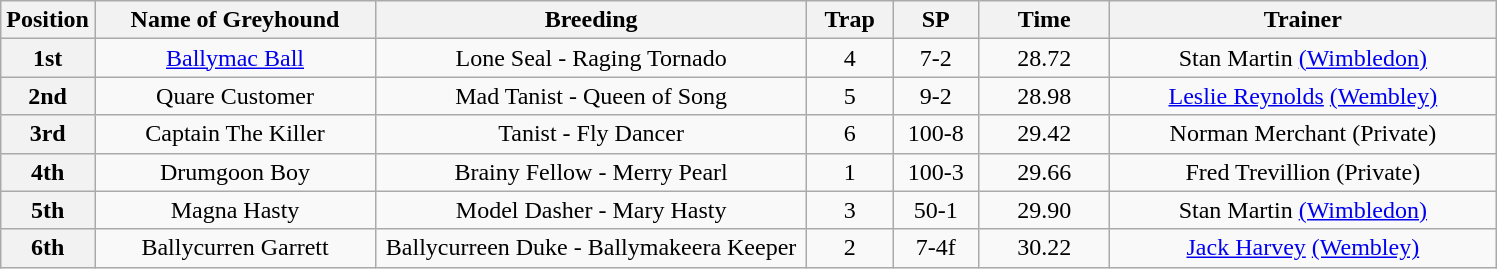<table class="wikitable" style="text-align: center">
<tr>
<th width=50>Position</th>
<th width=180>Name of Greyhound</th>
<th width=280>Breeding</th>
<th width=50>Trap</th>
<th width=50>SP</th>
<th width=80>Time</th>
<th width=250>Trainer</th>
</tr>
<tr>
<th>1st</th>
<td><a href='#'>Ballymac Ball</a></td>
<td>Lone Seal - Raging Tornado</td>
<td>4</td>
<td>7-2</td>
<td>28.72</td>
<td>Stan Martin <a href='#'>(Wimbledon)</a></td>
</tr>
<tr>
<th>2nd</th>
<td>Quare Customer</td>
<td>Mad Tanist - Queen of Song</td>
<td>5</td>
<td>9-2</td>
<td>28.98</td>
<td><a href='#'>Leslie Reynolds</a> <a href='#'>(Wembley)</a></td>
</tr>
<tr>
<th>3rd</th>
<td>Captain The Killer</td>
<td>Tanist - Fly Dancer</td>
<td>6</td>
<td>100-8</td>
<td>29.42</td>
<td>Norman Merchant (Private)</td>
</tr>
<tr>
<th>4th</th>
<td>Drumgoon Boy</td>
<td>Brainy Fellow - Merry Pearl</td>
<td>1</td>
<td>100-3</td>
<td>29.66</td>
<td>Fred Trevillion (Private)</td>
</tr>
<tr>
<th>5th</th>
<td>Magna Hasty</td>
<td>Model Dasher - Mary Hasty</td>
<td>3</td>
<td>50-1</td>
<td>29.90</td>
<td>Stan Martin <a href='#'>(Wimbledon)</a></td>
</tr>
<tr>
<th>6th</th>
<td>Ballycurren Garrett</td>
<td>Ballycurreen Duke - Ballymakeera Keeper</td>
<td>2</td>
<td>7-4f</td>
<td>30.22</td>
<td><a href='#'>Jack Harvey</a> <a href='#'>(Wembley)</a></td>
</tr>
</table>
